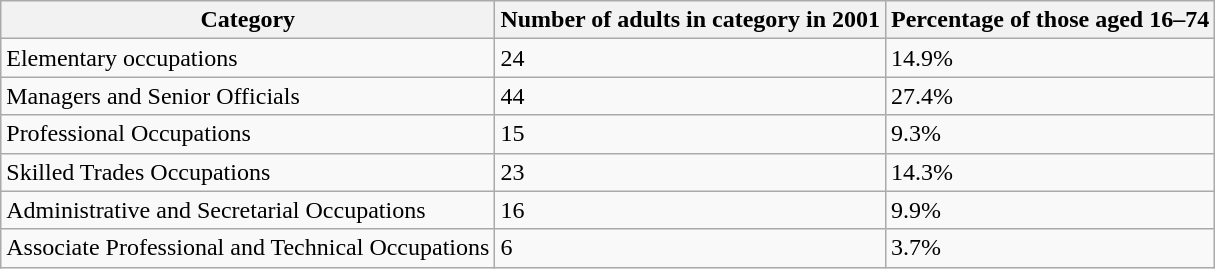<table class="wikitable">
<tr>
<th>Category</th>
<th>Number of adults in category in 2001</th>
<th>Percentage of those aged 16–74</th>
</tr>
<tr>
<td>Elementary occupations</td>
<td>24</td>
<td>14.9%</td>
</tr>
<tr>
<td>Managers and Senior Officials</td>
<td>44</td>
<td>27.4%</td>
</tr>
<tr>
<td>Professional Occupations</td>
<td>15</td>
<td>9.3%</td>
</tr>
<tr>
<td>Skilled Trades Occupations</td>
<td>23</td>
<td>14.3%</td>
</tr>
<tr>
<td>Administrative and Secretarial Occupations</td>
<td>16</td>
<td>9.9%</td>
</tr>
<tr>
<td>Associate Professional and Technical Occupations</td>
<td>6</td>
<td>3.7%<br></td>
</tr>
</table>
